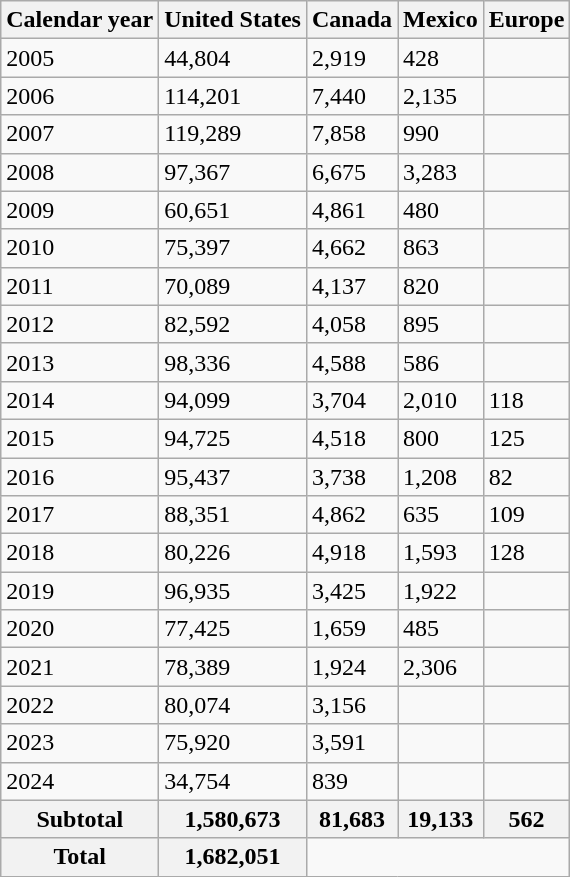<table class="wikitable">
<tr>
<th>Calendar year</th>
<th>United States</th>
<th>Canada</th>
<th>Mexico</th>
<th>Europe</th>
</tr>
<tr>
<td>2005</td>
<td>44,804</td>
<td>2,919</td>
<td>428</td>
<td></td>
</tr>
<tr>
<td>2006</td>
<td>114,201</td>
<td>7,440</td>
<td>2,135</td>
<td></td>
</tr>
<tr>
<td>2007</td>
<td>119,289</td>
<td>7,858</td>
<td>990</td>
<td></td>
</tr>
<tr>
<td>2008</td>
<td>97,367</td>
<td>6,675</td>
<td>3,283</td>
<td></td>
</tr>
<tr>
<td>2009</td>
<td>60,651</td>
<td>4,861</td>
<td>480</td>
<td></td>
</tr>
<tr>
<td>2010</td>
<td>75,397</td>
<td>4,662</td>
<td>863</td>
<td></td>
</tr>
<tr>
<td>2011</td>
<td>70,089</td>
<td>4,137</td>
<td>820</td>
<td></td>
</tr>
<tr>
<td>2012</td>
<td>82,592</td>
<td>4,058</td>
<td>895</td>
<td></td>
</tr>
<tr>
<td>2013</td>
<td>98,336</td>
<td>4,588</td>
<td>586</td>
<td></td>
</tr>
<tr>
<td>2014</td>
<td>94,099</td>
<td>3,704</td>
<td>2,010</td>
<td>118</td>
</tr>
<tr>
<td>2015</td>
<td>94,725</td>
<td>4,518</td>
<td>800</td>
<td>125</td>
</tr>
<tr>
<td>2016</td>
<td>95,437</td>
<td>3,738</td>
<td>1,208</td>
<td>82</td>
</tr>
<tr>
<td>2017</td>
<td>88,351</td>
<td>4,862</td>
<td>635</td>
<td>109</td>
</tr>
<tr>
<td>2018</td>
<td>80,226</td>
<td>4,918</td>
<td>1,593</td>
<td>128</td>
</tr>
<tr>
<td>2019</td>
<td>96,935</td>
<td>3,425</td>
<td>1,922</td>
<td></td>
</tr>
<tr>
<td>2020</td>
<td>77,425</td>
<td>1,659</td>
<td>485</td>
<td></td>
</tr>
<tr>
<td>2021</td>
<td>78,389</td>
<td>1,924</td>
<td>2,306</td>
<td></td>
</tr>
<tr>
<td>2022</td>
<td>80,074</td>
<td>3,156</td>
<td></td>
<td></td>
</tr>
<tr>
<td>2023</td>
<td>75,920</td>
<td>3,591</td>
<td></td>
<td></td>
</tr>
<tr>
<td>2024</td>
<td>34,754</td>
<td>839</td>
<td></td>
<td></td>
</tr>
<tr>
<th>Subtotal</th>
<th>1,580,673</th>
<th>81,683</th>
<th>19,133</th>
<th>562</th>
</tr>
<tr>
<th>Total</th>
<th>1,682,051</th>
</tr>
<tr>
</tr>
</table>
